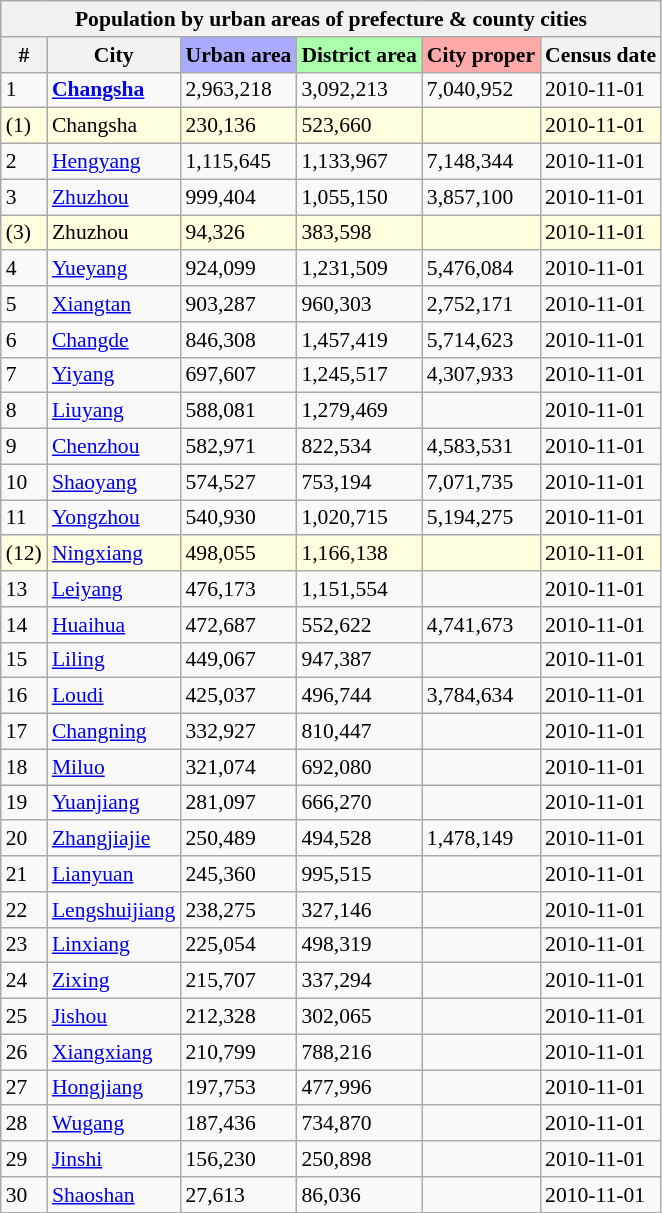<table class="wikitable sortable collapsible" style="font-size:90%;">
<tr>
<th colspan="6">Population by urban areas of prefecture & county cities</th>
</tr>
<tr>
<th>#</th>
<th>City</th>
<th style ="background-color: #aaaaff;">Urban area</th>
<th style ="background-color: #aaffaa;">District area</th>
<th style ="background-color: #ffaaaa;">City proper</th>
<th>Census date</th>
</tr>
<tr>
<td>1</td>
<td><strong><a href='#'>Changsha</a></strong></td>
<td>2,963,218</td>
<td>3,092,213</td>
<td>7,040,952</td>
<td>2010-11-01</td>
</tr>
<tr bgcolor="lightyellow" class="sortbottom">
<td>(1)</td>
<td>Changsha </td>
<td>230,136</td>
<td>523,660</td>
<td></td>
<td>2010-11-01</td>
</tr>
<tr>
<td>2</td>
<td><a href='#'>Hengyang</a></td>
<td>1,115,645</td>
<td>1,133,967</td>
<td>7,148,344</td>
<td>2010-11-01</td>
</tr>
<tr>
<td>3</td>
<td><a href='#'>Zhuzhou</a></td>
<td>999,404</td>
<td>1,055,150</td>
<td>3,857,100</td>
<td>2010-11-01</td>
</tr>
<tr bgcolor="lightyellow" class="sortbottom">
<td>(3)</td>
<td>Zhuzhou </td>
<td>94,326</td>
<td>383,598</td>
<td></td>
<td>2010-11-01</td>
</tr>
<tr>
<td>4</td>
<td><a href='#'>Yueyang</a></td>
<td>924,099</td>
<td>1,231,509</td>
<td>5,476,084</td>
<td>2010-11-01</td>
</tr>
<tr>
<td>5</td>
<td><a href='#'>Xiangtan</a></td>
<td>903,287</td>
<td>960,303</td>
<td>2,752,171</td>
<td>2010-11-01</td>
</tr>
<tr>
<td>6</td>
<td><a href='#'>Changde</a></td>
<td>846,308</td>
<td>1,457,419</td>
<td>5,714,623</td>
<td>2010-11-01</td>
</tr>
<tr>
<td>7</td>
<td><a href='#'>Yiyang</a></td>
<td>697,607</td>
<td>1,245,517</td>
<td>4,307,933</td>
<td>2010-11-01</td>
</tr>
<tr>
<td>8</td>
<td><a href='#'>Liuyang</a></td>
<td>588,081</td>
<td>1,279,469</td>
<td></td>
<td>2010-11-01</td>
</tr>
<tr>
<td>9</td>
<td><a href='#'>Chenzhou</a></td>
<td>582,971</td>
<td>822,534</td>
<td>4,583,531</td>
<td>2010-11-01</td>
</tr>
<tr>
<td>10</td>
<td><a href='#'>Shaoyang</a></td>
<td>574,527</td>
<td>753,194</td>
<td>7,071,735</td>
<td>2010-11-01</td>
</tr>
<tr>
<td>11</td>
<td><a href='#'>Yongzhou</a></td>
<td>540,930</td>
<td>1,020,715</td>
<td>5,194,275</td>
<td>2010-11-01</td>
</tr>
<tr bgcolor="lightyellow">
<td>(12)</td>
<td><a href='#'>Ningxiang</a></td>
<td>498,055</td>
<td>1,166,138</td>
<td></td>
<td>2010-11-01</td>
</tr>
<tr>
<td>13</td>
<td><a href='#'>Leiyang</a></td>
<td>476,173</td>
<td>1,151,554</td>
<td></td>
<td>2010-11-01</td>
</tr>
<tr>
<td>14</td>
<td><a href='#'>Huaihua</a></td>
<td>472,687</td>
<td>552,622</td>
<td>4,741,673</td>
<td>2010-11-01</td>
</tr>
<tr>
<td>15</td>
<td><a href='#'>Liling</a></td>
<td>449,067</td>
<td>947,387</td>
<td></td>
<td>2010-11-01</td>
</tr>
<tr>
<td>16</td>
<td><a href='#'>Loudi</a></td>
<td>425,037</td>
<td>496,744</td>
<td>3,784,634</td>
<td>2010-11-01</td>
</tr>
<tr>
<td>17</td>
<td><a href='#'>Changning</a></td>
<td>332,927</td>
<td>810,447</td>
<td></td>
<td>2010-11-01</td>
</tr>
<tr>
<td>18</td>
<td><a href='#'>Miluo</a></td>
<td>321,074</td>
<td>692,080</td>
<td></td>
<td>2010-11-01</td>
</tr>
<tr>
<td>19</td>
<td><a href='#'>Yuanjiang</a></td>
<td>281,097</td>
<td>666,270</td>
<td></td>
<td>2010-11-01</td>
</tr>
<tr>
<td>20</td>
<td><a href='#'>Zhangjiajie</a></td>
<td>250,489</td>
<td>494,528</td>
<td>1,478,149</td>
<td>2010-11-01</td>
</tr>
<tr>
<td>21</td>
<td><a href='#'>Lianyuan</a></td>
<td>245,360</td>
<td>995,515</td>
<td></td>
<td>2010-11-01</td>
</tr>
<tr>
<td>22</td>
<td><a href='#'>Lengshuijiang</a></td>
<td>238,275</td>
<td>327,146</td>
<td></td>
<td>2010-11-01</td>
</tr>
<tr>
<td>23</td>
<td><a href='#'>Linxiang</a></td>
<td>225,054</td>
<td>498,319</td>
<td></td>
<td>2010-11-01</td>
</tr>
<tr>
<td>24</td>
<td><a href='#'>Zixing</a></td>
<td>215,707</td>
<td>337,294</td>
<td></td>
<td>2010-11-01</td>
</tr>
<tr>
<td>25</td>
<td><a href='#'>Jishou</a></td>
<td>212,328</td>
<td>302,065</td>
<td></td>
<td>2010-11-01</td>
</tr>
<tr>
<td>26</td>
<td><a href='#'>Xiangxiang</a></td>
<td>210,799</td>
<td>788,216</td>
<td></td>
<td>2010-11-01</td>
</tr>
<tr>
<td>27</td>
<td><a href='#'>Hongjiang</a></td>
<td>197,753</td>
<td>477,996</td>
<td></td>
<td>2010-11-01</td>
</tr>
<tr>
<td>28</td>
<td><a href='#'>Wugang</a></td>
<td>187,436</td>
<td>734,870</td>
<td></td>
<td>2010-11-01</td>
</tr>
<tr>
<td>29</td>
<td><a href='#'>Jinshi</a></td>
<td>156,230</td>
<td>250,898</td>
<td></td>
<td>2010-11-01</td>
</tr>
<tr>
<td>30</td>
<td><a href='#'>Shaoshan</a></td>
<td>27,613</td>
<td>86,036</td>
<td></td>
<td>2010-11-01</td>
</tr>
</table>
